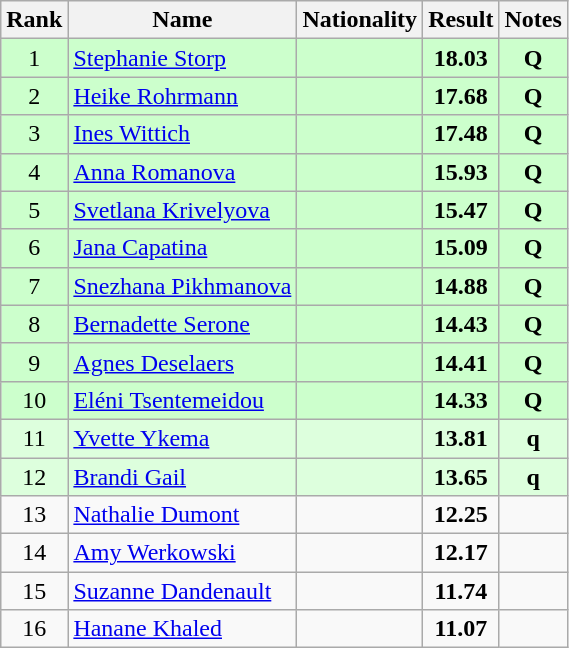<table class="wikitable sortable" style="text-align:center">
<tr>
<th>Rank</th>
<th>Name</th>
<th>Nationality</th>
<th>Result</th>
<th>Notes</th>
</tr>
<tr bgcolor=ccffcc>
<td>1</td>
<td align=left><a href='#'>Stephanie Storp</a></td>
<td align=left></td>
<td><strong>18.03</strong></td>
<td><strong>Q</strong></td>
</tr>
<tr bgcolor=ccffcc>
<td>2</td>
<td align=left><a href='#'>Heike Rohrmann</a></td>
<td align=left></td>
<td><strong>17.68</strong></td>
<td><strong>Q</strong></td>
</tr>
<tr bgcolor=ccffcc>
<td>3</td>
<td align=left><a href='#'>Ines Wittich</a></td>
<td align=left></td>
<td><strong>17.48</strong></td>
<td><strong>Q</strong></td>
</tr>
<tr bgcolor=ccffcc>
<td>4</td>
<td align=left><a href='#'>Anna Romanova</a></td>
<td align=left></td>
<td><strong>15.93</strong></td>
<td><strong>Q</strong></td>
</tr>
<tr bgcolor=ccffcc>
<td>5</td>
<td align=left><a href='#'>Svetlana Krivelyova</a></td>
<td align=left></td>
<td><strong>15.47</strong></td>
<td><strong>Q</strong></td>
</tr>
<tr bgcolor=ccffcc>
<td>6</td>
<td align=left><a href='#'>Jana Capatina</a></td>
<td align=left></td>
<td><strong>15.09</strong></td>
<td><strong>Q</strong></td>
</tr>
<tr bgcolor=ccffcc>
<td>7</td>
<td align=left><a href='#'>Snezhana Pikhmanova</a></td>
<td align=left></td>
<td><strong>14.88</strong></td>
<td><strong>Q</strong></td>
</tr>
<tr bgcolor=ccffcc>
<td>8</td>
<td align=left><a href='#'>Bernadette Serone</a></td>
<td align=left></td>
<td><strong>14.43</strong></td>
<td><strong>Q</strong></td>
</tr>
<tr bgcolor=ccffcc>
<td>9</td>
<td align=left><a href='#'>Agnes Deselaers</a></td>
<td align=left></td>
<td><strong>14.41</strong></td>
<td><strong>Q</strong></td>
</tr>
<tr bgcolor=ccffcc>
<td>10</td>
<td align=left><a href='#'>Eléni Tsentemeidou</a></td>
<td align=left></td>
<td><strong>14.33</strong></td>
<td><strong>Q</strong></td>
</tr>
<tr bgcolor=ddffdd>
<td>11</td>
<td align=left><a href='#'>Yvette Ykema</a></td>
<td align=left></td>
<td><strong>13.81</strong></td>
<td><strong>q</strong></td>
</tr>
<tr bgcolor=ddffdd>
<td>12</td>
<td align=left><a href='#'>Brandi Gail</a></td>
<td align=left></td>
<td><strong>13.65</strong></td>
<td><strong>q</strong></td>
</tr>
<tr>
<td>13</td>
<td align=left><a href='#'>Nathalie Dumont</a></td>
<td align=left></td>
<td><strong>12.25</strong></td>
<td></td>
</tr>
<tr>
<td>14</td>
<td align=left><a href='#'>Amy Werkowski</a></td>
<td align=left></td>
<td><strong>12.17</strong></td>
<td></td>
</tr>
<tr>
<td>15</td>
<td align=left><a href='#'>Suzanne Dandenault</a></td>
<td align=left></td>
<td><strong>11.74</strong></td>
<td></td>
</tr>
<tr>
<td>16</td>
<td align=left><a href='#'>Hanane Khaled</a></td>
<td align=left></td>
<td><strong>11.07</strong></td>
<td></td>
</tr>
</table>
